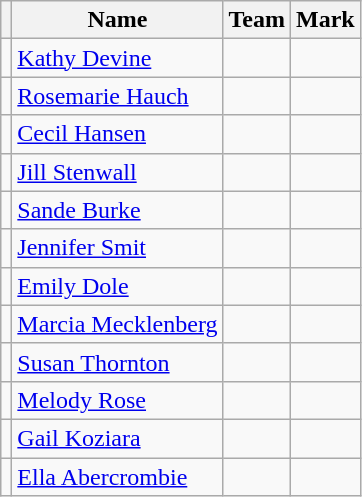<table class=wikitable>
<tr>
<th></th>
<th>Name</th>
<th>Team</th>
<th>Mark</th>
</tr>
<tr>
<td></td>
<td><a href='#'>Kathy Devine</a></td>
<td></td>
<td></td>
</tr>
<tr>
<td></td>
<td><a href='#'>Rosemarie Hauch</a></td>
<td></td>
<td></td>
</tr>
<tr>
<td></td>
<td><a href='#'>Cecil Hansen</a></td>
<td></td>
<td></td>
</tr>
<tr>
<td></td>
<td><a href='#'>Jill Stenwall</a></td>
<td></td>
<td></td>
</tr>
<tr>
<td></td>
<td><a href='#'>Sande Burke</a></td>
<td></td>
<td></td>
</tr>
<tr>
<td></td>
<td><a href='#'>Jennifer Smit</a></td>
<td></td>
<td></td>
</tr>
<tr>
<td></td>
<td><a href='#'>Emily Dole</a></td>
<td></td>
<td></td>
</tr>
<tr>
<td></td>
<td><a href='#'>Marcia Mecklenberg</a></td>
<td></td>
<td></td>
</tr>
<tr>
<td></td>
<td><a href='#'>Susan Thornton</a></td>
<td></td>
<td></td>
</tr>
<tr>
<td></td>
<td><a href='#'>Melody Rose</a></td>
<td></td>
<td></td>
</tr>
<tr>
<td></td>
<td><a href='#'>Gail Koziara</a></td>
<td></td>
<td></td>
</tr>
<tr>
<td></td>
<td><a href='#'>Ella Abercrombie</a></td>
<td></td>
<td></td>
</tr>
</table>
